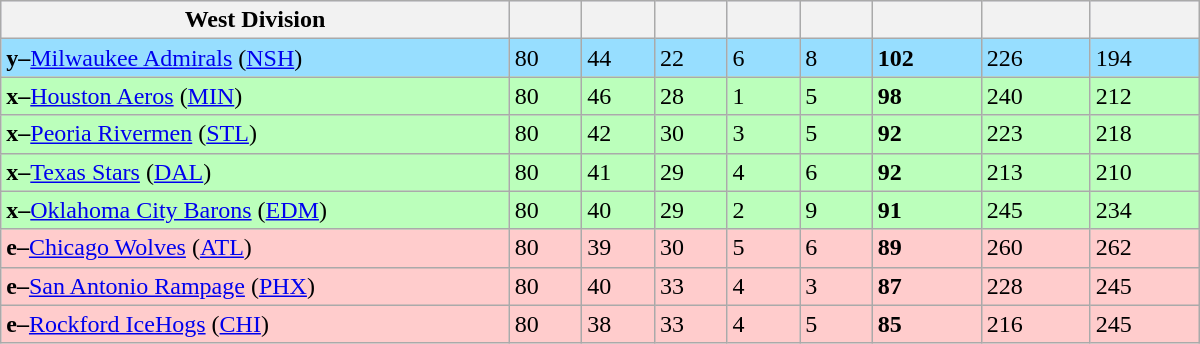<table class="wikitable" style="width:50em">
<tr bgcolor="#DDDDFF">
<th width="35%">West Division</th>
<th width="5%"></th>
<th width="5%"></th>
<th width="5%"></th>
<th width="5%"></th>
<th width="5%"></th>
<th width="7.5%"></th>
<th width="7.5%"></th>
<th width="7.5%"></th>
</tr>
<tr bgcolor=#97DEFF>
<td><strong>y–</strong><a href='#'>Milwaukee Admirals</a> (<a href='#'>NSH</a>)</td>
<td>80</td>
<td>44</td>
<td>22</td>
<td>6</td>
<td>8</td>
<td><strong>102</strong></td>
<td>226</td>
<td>194</td>
</tr>
<tr bgcolor=#bbffbb>
<td><strong>x–</strong><a href='#'>Houston Aeros</a> (<a href='#'>MIN</a>)</td>
<td>80</td>
<td>46</td>
<td>28</td>
<td>1</td>
<td>5</td>
<td><strong>98</strong></td>
<td>240</td>
<td>212</td>
</tr>
<tr bgcolor=#bbffbb>
<td><strong>x–</strong><a href='#'>Peoria Rivermen</a> (<a href='#'>STL</a>)</td>
<td>80</td>
<td>42</td>
<td>30</td>
<td>3</td>
<td>5</td>
<td><strong>92</strong></td>
<td>223</td>
<td>218</td>
</tr>
<tr bgcolor=#bbffbb>
<td><strong>x–</strong><a href='#'>Texas Stars</a> (<a href='#'>DAL</a>)</td>
<td>80</td>
<td>41</td>
<td>29</td>
<td>4</td>
<td>6</td>
<td><strong>92</strong></td>
<td>213</td>
<td>210</td>
</tr>
<tr bgcolor=#bbffbb>
<td><strong>x–</strong><a href='#'>Oklahoma City Barons</a> (<a href='#'>EDM</a>)</td>
<td>80</td>
<td>40</td>
<td>29</td>
<td>2</td>
<td>9</td>
<td><strong>91</strong></td>
<td>245</td>
<td>234</td>
</tr>
<tr bgcolor=ffcccc>
<td><strong>e–</strong><a href='#'>Chicago Wolves</a> (<a href='#'>ATL</a>)</td>
<td>80</td>
<td>39</td>
<td>30</td>
<td>5</td>
<td>6</td>
<td><strong>89</strong></td>
<td>260</td>
<td>262</td>
</tr>
<tr bgcolor=#ffcccc>
<td><strong>e–</strong><a href='#'>San Antonio Rampage</a> (<a href='#'>PHX</a>)</td>
<td>80</td>
<td>40</td>
<td>33</td>
<td>4</td>
<td>3</td>
<td><strong>87</strong></td>
<td>228</td>
<td>245</td>
</tr>
<tr bgcolor=#ffcccc>
<td><strong>e–</strong><a href='#'>Rockford IceHogs</a> (<a href='#'>CHI</a>)</td>
<td>80</td>
<td>38</td>
<td>33</td>
<td>4</td>
<td>5</td>
<td><strong>85</strong></td>
<td>216</td>
<td>245</td>
</tr>
</table>
